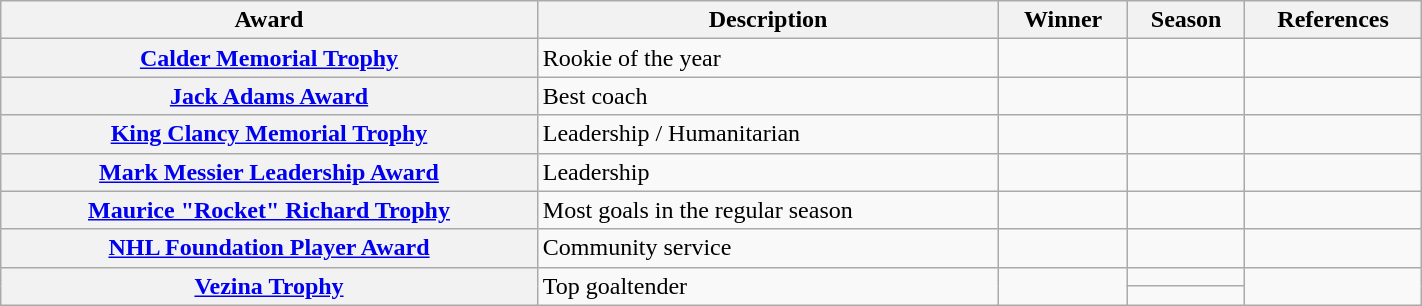<table class="wikitable sortable" width="75%">
<tr>
<th scope="col">Award</th>
<th scope="col" class="unsortable">Description</th>
<th scope="col">Winner</th>
<th scope="col">Season</th>
<th scope="col" class="unsortable">References</th>
</tr>
<tr>
<th scope="row"><a href='#'>Calder Memorial Trophy</a></th>
<td>Rookie of the year</td>
<td></td>
<td></td>
<td></td>
</tr>
<tr>
<th scope="row"><a href='#'>Jack Adams Award</a></th>
<td>Best coach</td>
<td></td>
<td></td>
<td></td>
</tr>
<tr>
<th scope="row"><a href='#'>King Clancy Memorial Trophy</a></th>
<td>Leadership / Humanitarian</td>
<td></td>
<td></td>
<td></td>
</tr>
<tr>
<th scope="row"><a href='#'>Mark Messier Leadership Award</a></th>
<td>Leadership</td>
<td></td>
<td></td>
<td></td>
</tr>
<tr>
<th scope="row"><a href='#'>Maurice "Rocket" Richard Trophy</a></th>
<td>Most goals in the regular season</td>
<td></td>
<td></td>
<td></td>
</tr>
<tr>
<th scope="row"><a href='#'>NHL Foundation Player Award</a></th>
<td>Community service</td>
<td></td>
<td></td>
<td></td>
</tr>
<tr>
<th scope="row" rowspan="2"><a href='#'>Vezina Trophy</a></th>
<td rowspan="2">Top goaltender</td>
<td rowspan="2"></td>
<td></td>
<td rowspan="2"></td>
</tr>
<tr>
<td></td>
</tr>
</table>
